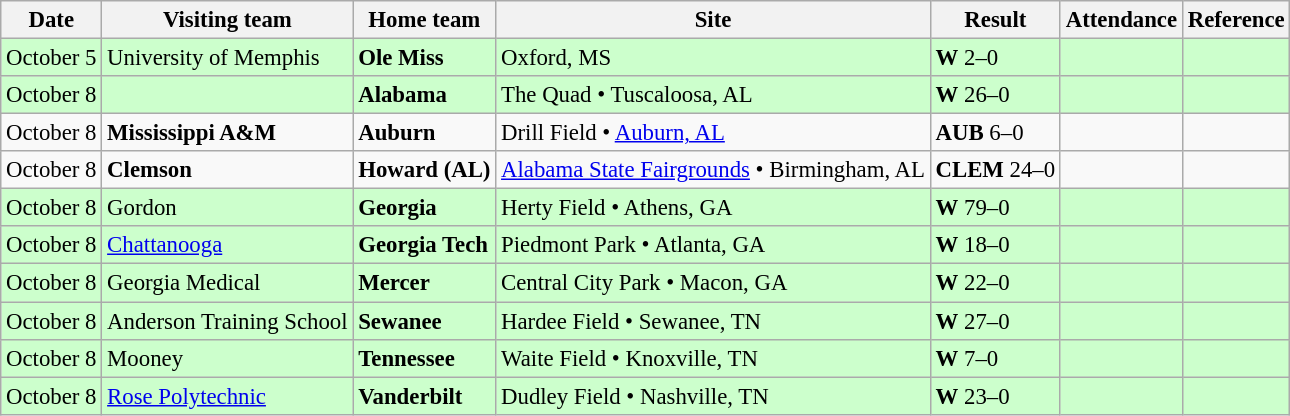<table class="wikitable" style="font-size:95%;">
<tr>
<th>Date</th>
<th>Visiting team</th>
<th>Home team</th>
<th>Site</th>
<th>Result</th>
<th>Attendance</th>
<th class="unsortable">Reference</th>
</tr>
<tr bgcolor=ccffcc>
<td>October 5</td>
<td>University of Memphis</td>
<td><strong>Ole Miss</strong></td>
<td>Oxford, MS</td>
<td><strong>W</strong> 2–0</td>
<td></td>
<td></td>
</tr>
<tr bgcolor=ccffcc>
<td>October 8</td>
<td></td>
<td><strong>Alabama</strong></td>
<td>The Quad • Tuscaloosa, AL</td>
<td><strong>W</strong> 26–0</td>
<td></td>
<td></td>
</tr>
<tr bgcolor=>
<td>October 8</td>
<td><strong>Mississippi A&M</strong></td>
<td><strong>Auburn</strong></td>
<td>Drill Field • <a href='#'>Auburn, AL</a></td>
<td><strong>AUB</strong> 6–0</td>
<td></td>
<td></td>
</tr>
<tr bgcolor=>
<td>October 8</td>
<td><strong>Clemson</strong></td>
<td><strong>Howard (AL)</strong></td>
<td><a href='#'>Alabama State Fairgrounds</a> • Birmingham, AL</td>
<td><strong>CLEM</strong> 24–0</td>
<td></td>
<td></td>
</tr>
<tr bgcolor=ccffcc>
<td>October 8</td>
<td>Gordon</td>
<td><strong>Georgia</strong></td>
<td>Herty Field • Athens, GA</td>
<td><strong>W</strong> 79–0</td>
<td></td>
<td></td>
</tr>
<tr bgcolor=ccffcc>
<td>October 8</td>
<td><a href='#'>Chattanooga</a></td>
<td><strong>Georgia Tech</strong></td>
<td>Piedmont Park • Atlanta, GA</td>
<td><strong>W</strong> 18–0</td>
<td></td>
<td></td>
</tr>
<tr bgcolor=ccffcc>
<td>October 8</td>
<td>Georgia Medical</td>
<td><strong>Mercer</strong></td>
<td>Central City Park • Macon, GA</td>
<td><strong>W</strong> 22–0</td>
<td></td>
<td></td>
</tr>
<tr bgcolor=ccffcc>
<td>October 8</td>
<td>Anderson Training School</td>
<td><strong>Sewanee</strong></td>
<td>Hardee Field • Sewanee, TN</td>
<td><strong>W</strong> 27–0</td>
<td></td>
<td></td>
</tr>
<tr bgcolor=ccffcc>
<td>October 8</td>
<td>Mooney</td>
<td><strong>Tennessee</strong></td>
<td>Waite Field • Knoxville, TN</td>
<td><strong>W</strong> 7–0</td>
<td></td>
<td></td>
</tr>
<tr bgcolor=ccffcc>
<td>October 8</td>
<td><a href='#'>Rose Polytechnic</a></td>
<td><strong>Vanderbilt</strong></td>
<td>Dudley Field • Nashville, TN</td>
<td><strong>W</strong> 23–0</td>
<td></td>
<td></td>
</tr>
</table>
